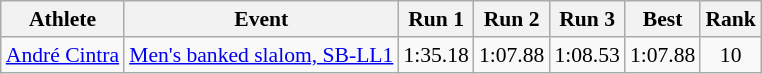<table class="wikitable" style="font-size:90%">
<tr>
<th>Athlete</th>
<th>Event</th>
<th>Run 1</th>
<th>Run 2</th>
<th>Run 3</th>
<th>Best</th>
<th>Rank</th>
</tr>
<tr align=center>
<td align=left><a href='#'>André Cintra</a></td>
<td align=left><a href='#'>Men's banked slalom, SB-LL1</a></td>
<td>1:35.18</td>
<td>1:07.88</td>
<td>1:08.53</td>
<td>1:07.88</td>
<td>10</td>
</tr>
</table>
